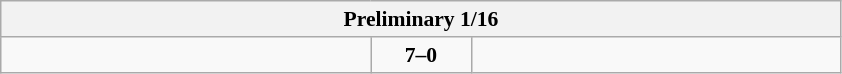<table class="wikitable" style="text-align: center; font-size:90% ">
<tr>
<th colspan=3>Preliminary 1/16</th>
</tr>
<tr>
<td align=left width="240"><strong></strong></td>
<td align=center width="60"><strong>7–0</strong></td>
<td align=left width="240"></td>
</tr>
</table>
